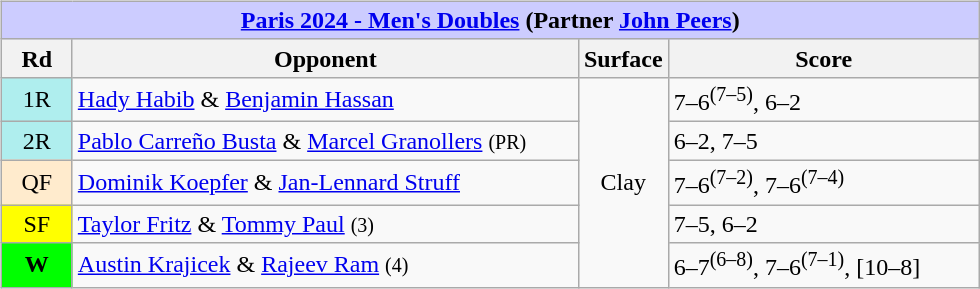<table style="width:95%">
<tr>
<td><br><table class="wikitable collapsible">
<tr>
<th colspan="4" style="background:#ccf;"><a href='#'>Paris 2024 - Men's Doubles</a> (Partner <a href='#'>John Peers</a>)</th>
</tr>
<tr>
<th width="40">Rd</th>
<th width="330">Opponent</th>
<th width="40">Surface</th>
<th width="200">Score</th>
</tr>
<tr>
<td style="text-align:center; background:#afeeee;">1R</td>
<td> <a href='#'>Hady Habib</a> & <a href='#'>Benjamin Hassan</a></td>
<td rowspan="5" style="text-align:center">Clay</td>
<td>7–6<sup>(7–5)</sup>, 6–2</td>
</tr>
<tr>
<td style="text-align:center; background:#afeeee;">2R</td>
<td> <a href='#'>Pablo Carreño Busta</a> & <a href='#'>Marcel Granollers</a> <small>(PR)</small></td>
<td>6–2, 7–5</td>
</tr>
<tr>
<td style="background:#ffebcd;text-align:center">QF</td>
<td> <a href='#'>Dominik Koepfer</a> & <a href='#'>Jan-Lennard Struff</a></td>
<td>7–6<sup>(7–2)</sup>, 7–6<sup>(7–4)</sup></td>
</tr>
<tr>
<td style="text-align:center; background:yellow;">SF</td>
<td> <a href='#'>Taylor Fritz</a> & <a href='#'>Tommy Paul</a> <small>(3)</small></td>
<td>7–5, 6–2</td>
</tr>
<tr>
<td style="text-align:center; background:lime;"><strong>W</strong></td>
<td> <a href='#'>Austin Krajicek</a> & <a href='#'>Rajeev Ram</a> <small>(4)</small></td>
<td>6–7<sup>(6–8)</sup>, 7–6<sup>(7–1)</sup>, [10–8]</td>
</tr>
</table>
</td>
</tr>
</table>
